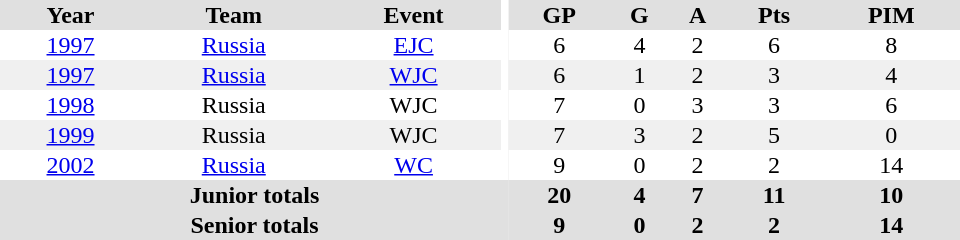<table border="0" cellpadding="1" cellspacing="0" ID="Table3" style="text-align:center; width:40em">
<tr bgcolor="#e0e0e0">
<th>Year</th>
<th>Team</th>
<th>Event</th>
<th rowspan="102" bgcolor="#ffffff"></th>
<th>GP</th>
<th>G</th>
<th>A</th>
<th>Pts</th>
<th>PIM</th>
</tr>
<tr>
<td><a href='#'>1997</a></td>
<td><a href='#'>Russia</a></td>
<td><a href='#'>EJC</a></td>
<td>6</td>
<td>4</td>
<td>2</td>
<td>6</td>
<td>8</td>
</tr>
<tr bgcolor="#f0f0f0">
<td><a href='#'>1997</a></td>
<td><a href='#'>Russia</a></td>
<td><a href='#'>WJC</a></td>
<td>6</td>
<td>1</td>
<td>2</td>
<td>3</td>
<td>4</td>
</tr>
<tr>
<td><a href='#'>1998</a></td>
<td>Russia</td>
<td>WJC</td>
<td>7</td>
<td>0</td>
<td>3</td>
<td>3</td>
<td>6</td>
</tr>
<tr bgcolor="#f0f0f0">
<td><a href='#'>1999</a></td>
<td>Russia</td>
<td>WJC</td>
<td>7</td>
<td>3</td>
<td>2</td>
<td>5</td>
<td>0</td>
</tr>
<tr>
<td><a href='#'>2002</a></td>
<td><a href='#'>Russia</a></td>
<td><a href='#'>WC</a></td>
<td>9</td>
<td>0</td>
<td>2</td>
<td>2</td>
<td>14</td>
</tr>
<tr bgcolor="#e0e0e0">
<th colspan="4">Junior totals</th>
<th>20</th>
<th>4</th>
<th>7</th>
<th>11</th>
<th>10</th>
</tr>
<tr bgcolor="#e0e0e0">
<th colspan="4">Senior totals</th>
<th>9</th>
<th>0</th>
<th>2</th>
<th>2</th>
<th>14</th>
</tr>
</table>
